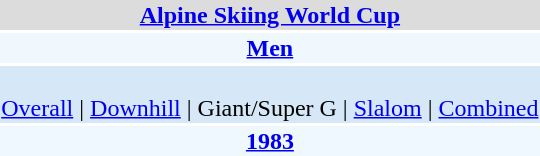<table align="right" class="toccolours" style="margin: 0 0 1em 1em;">
<tr>
<td colspan="2" align=center bgcolor=Gainsboro><strong><a href='#'>Alpine Skiing World Cup</a></strong></td>
</tr>
<tr>
<td colspan="2" align=center bgcolor=AliceBlue><strong><a href='#'>Men</a></strong></td>
</tr>
<tr>
<td colspan="2" align=center bgcolor=D6E8F8><br><a href='#'>Overall</a> | 
<a href='#'>Downhill</a> | 
Giant/Super G | 
<a href='#'>Slalom</a> | 
<a href='#'>Combined</a></td>
</tr>
<tr>
<td colspan="2" align=center bgcolor=AliceBlue><strong><a href='#'>1983</a></strong></td>
</tr>
</table>
